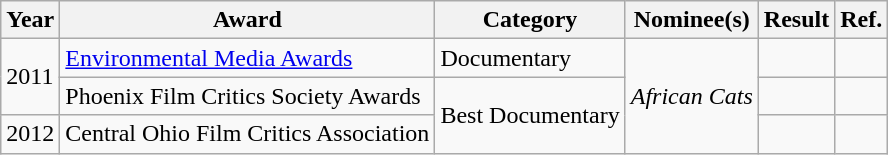<table class="wikitable">
<tr>
<th>Year</th>
<th>Award</th>
<th>Category</th>
<th>Nominee(s)</th>
<th>Result</th>
<th>Ref.</th>
</tr>
<tr>
<td rowspan="2">2011</td>
<td><a href='#'>Environmental Media Awards</a></td>
<td>Documentary</td>
<td rowspan="3"><em>African Cats</em></td>
<td></td>
<td style="text-align:center;"></td>
</tr>
<tr>
<td>Phoenix Film Critics Society Awards</td>
<td rowspan="2">Best Documentary</td>
<td></td>
<td style="text-align:center;"></td>
</tr>
<tr>
<td>2012</td>
<td>Central Ohio Film Critics Association</td>
<td></td>
<td style="text-align:center;"></td>
</tr>
</table>
